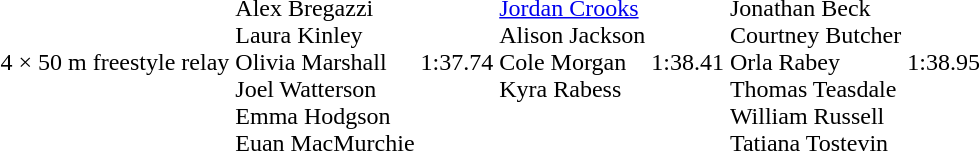<table>
<tr>
<td>4 × 50 m freestyle relay</td>
<td valign=top><br>Alex Bregazzi<br>Laura Kinley<br>Olivia Marshall<br>Joel Watterson<br>Emma Hodgson <br>Euan MacMurchie </td>
<td>1:37.74</td>
<td valign=top><br><a href='#'>Jordan Crooks</a><br>Alison Jackson<br>Cole Morgan<br>Kyra Rabess</td>
<td>1:38.41</td>
<td valign=top><br>Jonathan Beck<br>Courtney Butcher<br>Orla Rabey<br>Thomas Teasdale<br>William Russell <br>Tatiana Tostevin </td>
<td>1:38.95</td>
</tr>
</table>
